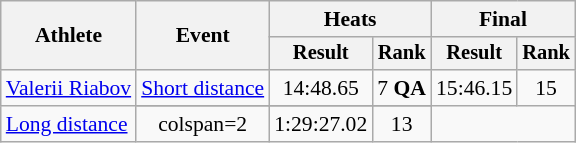<table class=wikitable style="font-size:90%">
<tr>
<th rowspan="2">Athlete</th>
<th rowspan="2">Event</th>
<th colspan="2">Heats</th>
<th colspan="2">Final</th>
</tr>
<tr style="font-size:95%">
<th>Result</th>
<th>Rank</th>
<th>Result</th>
<th>Rank</th>
</tr>
<tr align=center>
<td align=left rowspan=2><a href='#'>Valerii Riabov</a></td>
<td align=left><a href='#'>Short distance</a></td>
<td>14:48.65</td>
<td>7 <strong>QA</strong></td>
<td>15:46.15</td>
<td>15</td>
</tr>
<tr>
</tr>
<tr align=center>
<td align=left><a href='#'>Long distance</a></td>
<td>colspan=2 </td>
<td>1:29:27.02</td>
<td>13</td>
</tr>
</table>
